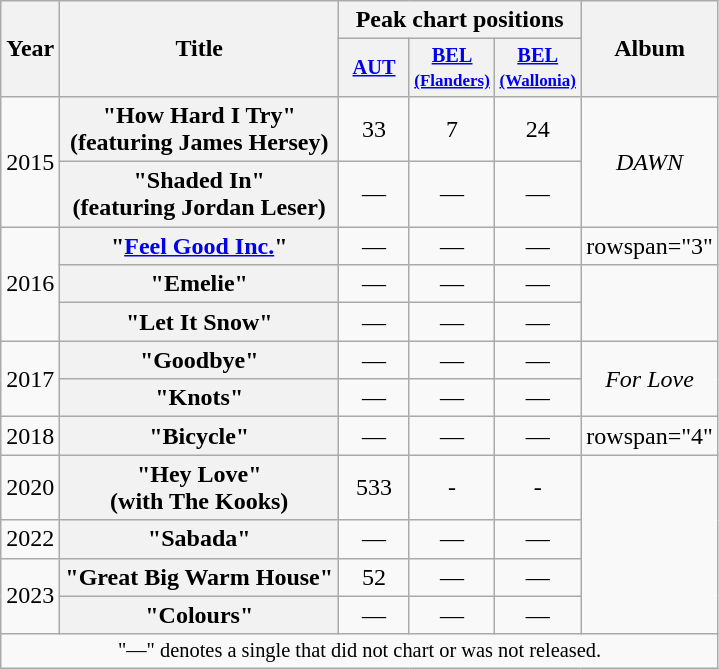<table class="wikitable sortable plainrowheaders" style="text-align:center;">
<tr>
<th scope="col" rowspan="2" style="width:1em;">Year</th>
<th scope="col" rowspan="2">Title</th>
<th scope="col" colspan="3">Peak chart positions</th>
<th scope="col" rowspan="2">Album</th>
</tr>
<tr>
<th scope="col" style="width:3em;font-size:85%;"><a href='#'>AUT</a><br></th>
<th scope="col" style="width:3em;font-size:85%;"><a href='#'>BEL<br><small>(Flanders)</small></a><br></th>
<th scope="col" style="width:3em;font-size:85%;"><a href='#'>BEL<br><small>(Wallonia)</small></a><br></th>
</tr>
<tr>
<td rowspan="2">2015</td>
<th scope="row">"How Hard I Try"<br><span>(featuring James Hersey)</span></th>
<td>33</td>
<td>7</td>
<td>24</td>
<td rowspan="2"><em>DAWN</em></td>
</tr>
<tr>
<th scope="row">"Shaded In"<br><span>(featuring Jordan Leser)</span></th>
<td>—</td>
<td>—</td>
<td>—</td>
</tr>
<tr>
<td rowspan="3">2016</td>
<th scope="row">"<a href='#'>Feel Good Inc.</a>"<br></th>
<td>—</td>
<td>—</td>
<td>—</td>
<td>rowspan="3" </td>
</tr>
<tr>
<th scope="row">"Emelie"<br></th>
<td>—</td>
<td>—</td>
<td>—</td>
</tr>
<tr>
<th scope="row">"Let It Snow"</th>
<td>—</td>
<td>—</td>
<td>—</td>
</tr>
<tr>
<td rowspan="2">2017</td>
<th scope="row">"Goodbye"<br></th>
<td>—</td>
<td>—</td>
<td>—</td>
<td rowspan="2"><em>For Love</em></td>
</tr>
<tr>
<th scope="row">"Knots"<br></th>
<td>—</td>
<td>—</td>
<td>—</td>
</tr>
<tr>
<td>2018</td>
<th scope="row">"Bicycle"<br></th>
<td>—</td>
<td>—</td>
<td>—</td>
<td>rowspan="4" </td>
</tr>
<tr>
<td>2020</td>
<th><strong>"Hey Love"</strong><br>(with The Kooks)</th>
<td>533</td>
<td>-</td>
<td>-</td>
</tr>
<tr>
<td>2022</td>
<th scope="row">"Sabada"<br></th>
<td>—</td>
<td>—</td>
<td>—</td>
</tr>
<tr>
<td rowspan="2">2023</td>
<th scope="row">"Great Big Warm House"<br></th>
<td>52</td>
<td>—</td>
<td>—</td>
</tr>
<tr>
<th scope="row">"Colours"<br></th>
<td>—</td>
<td>—</td>
<td>—</td>
</tr>
<tr>
<td colspan="19" style="font-size:85%">"—" denotes a single that did not chart or was not released.</td>
</tr>
</table>
